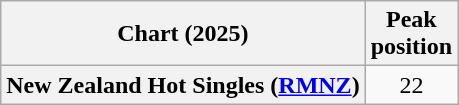<table class="wikitable sortable plainrowheaders" style="text-align:center">
<tr>
<th scope="col">Chart (2025)</th>
<th scope="col">Peak<br>position</th>
</tr>
<tr>
<th scope="row">New Zealand Hot Singles (<a href='#'>RMNZ</a>)</th>
<td>22</td>
</tr>
</table>
